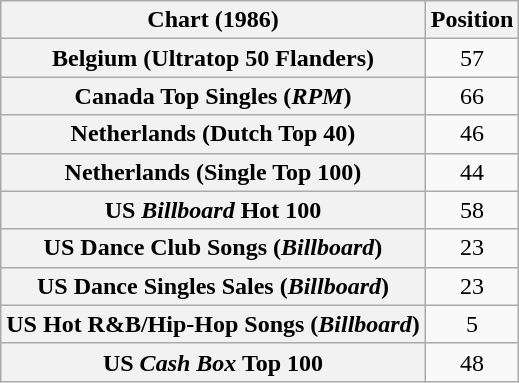<table class="wikitable plainrowheaders sortable" style="text-align:center">
<tr>
<th scope="col">Chart (1986)</th>
<th scope="col">Position</th>
</tr>
<tr>
<th scope="row">Belgium (Ultratop 50 Flanders)</th>
<td>57</td>
</tr>
<tr>
<th scope="row">Canada Top Singles (<em>RPM</em>)</th>
<td>66</td>
</tr>
<tr>
<th scope="row">Netherlands (Dutch Top 40)</th>
<td>46</td>
</tr>
<tr>
<th scope="row">Netherlands (Single Top 100)</th>
<td>44</td>
</tr>
<tr>
<th scope="row">US <em>Billboard</em> Hot 100</th>
<td>58</td>
</tr>
<tr>
<th scope="row">US Dance Club Songs (<em>Billboard</em>)</th>
<td>23</td>
</tr>
<tr>
<th scope="row">US Dance Singles Sales (<em>Billboard</em>)</th>
<td>23</td>
</tr>
<tr>
<th scope="row">US Hot R&B/Hip-Hop Songs (<em>Billboard</em>)</th>
<td>5</td>
</tr>
<tr>
<th scope="row">US <em>Cash Box</em> Top 100</th>
<td>48</td>
</tr>
</table>
